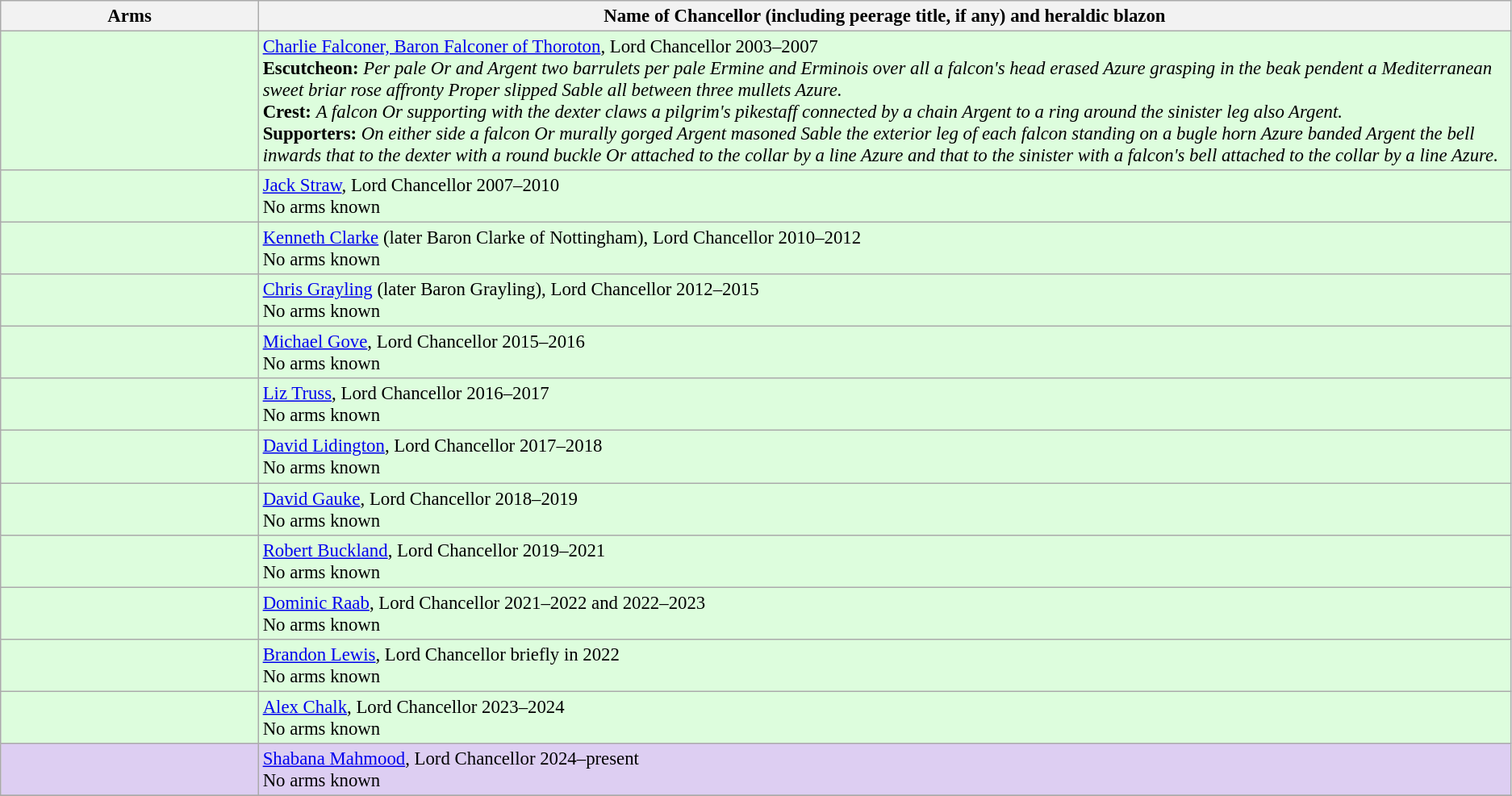<table class=wikitable style=font-size:95%>
<tr style="vertical-align:top; text-align:center;">
<th style="width:206px;">Arms</th>
<th>Name of Chancellor (including peerage title, if any) and heraldic blazon</th>
</tr>
<tr valign=top scope=row style="background:#DDFDDD">
<td align=center></td>
<td><a href='#'>Charlie Falconer, Baron Falconer of Thoroton</a>, Lord Chancellor 2003–2007<br><strong>Escutcheon:</strong> <em>Per pale Or and Argent two barrulets per pale Ermine and Erminois over all a falcon's head erased Azure grasping in the beak pendent a Mediterranean sweet briar rose affronty Proper slipped Sable all between three mullets Azure.</em><br>
<strong>Crest:</strong> <em>A falcon Or supporting with the dexter claws a pilgrim's pikestaff connected by a chain Argent to a ring around the sinister leg also Argent.</em><br>
<strong>Supporters:</strong> <em>On either side a falcon Or murally gorged Argent masoned Sable the exterior leg of each falcon standing on a bugle horn Azure banded Argent the bell inwards that to the dexter with a round buckle Or attached to the collar by a line Azure and that to the sinister with a falcon's bell attached to the collar by a line Azure.</em></td>
</tr>
<tr valign=top scope=row style="background:#DDFDDD">
<td align=center></td>
<td><a href='#'>Jack Straw</a>, Lord Chancellor 2007–2010<br>No arms known</td>
</tr>
<tr valign=top scope=row style="background:#DDFDDD">
<td align=center></td>
<td><a href='#'>Kenneth Clarke</a> (later Baron Clarke of Nottingham), Lord Chancellor 2010–2012<br>No arms known</td>
</tr>
<tr valign=top scope=row style="background:#DDFDDD">
<td align=center></td>
<td><a href='#'>Chris Grayling</a> (later Baron Grayling), Lord Chancellor 2012–2015<br>No arms known</td>
</tr>
<tr valign=top scope=row style="background:#DDFDDD">
<td align=center></td>
<td><a href='#'>Michael Gove</a>, Lord Chancellor 2015–2016<br>No arms known</td>
</tr>
<tr valign=top scope=row style="background:#DDFDDD">
<td align=center></td>
<td><a href='#'>Liz Truss</a>, Lord Chancellor 2016–2017<br>No arms known</td>
</tr>
<tr valign=top scope=row style="background:#DDFDDD">
<td align=center></td>
<td><a href='#'>David Lidington</a>, Lord Chancellor 2017–2018<br>No arms known</td>
</tr>
<tr valign=top scope=row style="background:#DDFDDD">
<td align=center></td>
<td><a href='#'>David Gauke</a>, Lord Chancellor 2018–2019<br>No arms known</td>
</tr>
<tr valign=top scope=row style="background:#DDFDDD">
<td align=center></td>
<td><a href='#'>Robert Buckland</a>, Lord Chancellor 2019–2021<br>No arms known</td>
</tr>
<tr valign=top scope=row style="background:#DDFDDD">
<td align=center></td>
<td><a href='#'>Dominic Raab</a>, Lord Chancellor 2021–2022 and 2022–2023<br>No arms known</td>
</tr>
<tr valign=top scope=row style="background:#DDFDDD">
<td align=center></td>
<td><a href='#'>Brandon Lewis</a>, Lord Chancellor briefly in 2022<br>No arms known</td>
</tr>
<tr valign=top scope=row style="background:#DDFDDD">
<td align=center></td>
<td><a href='#'>Alex Chalk</a>, Lord Chancellor 2023–2024<br>No arms known</td>
</tr>
<tr valign=top scope=row style="background:#DDcef2">
<td align=center></td>
<td><a href='#'>Shabana Mahmood</a>, Lord Chancellor 2024–present<br>No arms known</td>
</tr>
<tr>
</tr>
</table>
